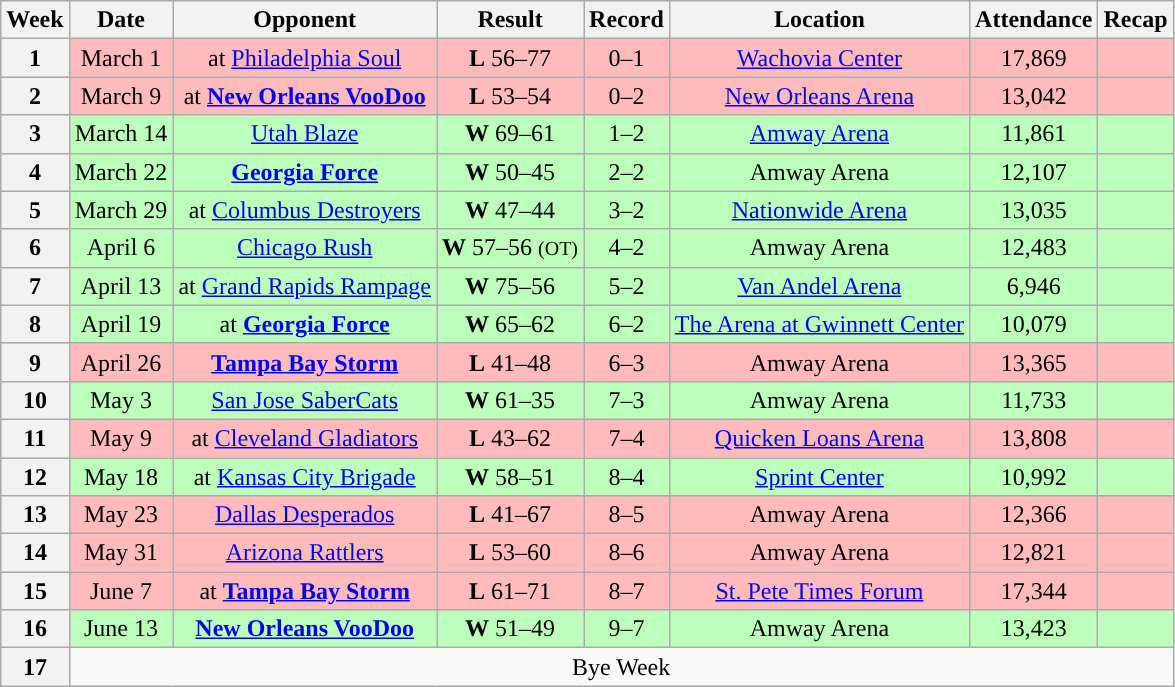<table class="wikitable" style="text-align:center">
<tr>
<th>Week</th>
<th>Date</th>
<th>Opponent</th>
<th>Result</th>
<th>Record</th>
<th>Location</th>
<th>Attendance</th>
<th>Recap</th>
</tr>
<tr bgcolor="#ffbbbb">
<th>1</th>
<td>March 1</td>
<td>at <a href='#'>Philadelphia Soul</a></td>
<td><strong>L</strong> 56–77</td>
<td>0–1</td>
<td><a href='#'>Wachovia Center</a></td>
<td>17,869</td>
<td></td>
</tr>
<tr bgcolor="#ffbbbb">
<th>2</th>
<td>March 9</td>
<td>at <strong><a href='#'>New Orleans VooDoo</a></strong></td>
<td><strong>L</strong> 53–54</td>
<td>0–2</td>
<td><a href='#'>New Orleans Arena</a></td>
<td>13,042</td>
<td></td>
</tr>
<tr bgcolor="#bbffbb">
<th>3</th>
<td>March 14</td>
<td><a href='#'>Utah Blaze</a></td>
<td><strong>W</strong> 69–61</td>
<td>1–2</td>
<td><a href='#'>Amway Arena</a></td>
<td>11,861</td>
<td></td>
</tr>
<tr bgcolor="#bbffbb">
<th>4</th>
<td>March 22</td>
<td><strong><a href='#'>Georgia Force</a></strong></td>
<td><strong>W</strong> 50–45</td>
<td>2–2</td>
<td>Amway Arena</td>
<td>12,107</td>
<td></td>
</tr>
<tr bgcolor="#bbffbb">
<th>5</th>
<td>March 29</td>
<td>at <a href='#'>Columbus Destroyers</a></td>
<td><strong>W</strong> 47–44</td>
<td>3–2</td>
<td><a href='#'>Nationwide Arena</a></td>
<td>13,035</td>
<td></td>
</tr>
<tr bgcolor="#bbffbb">
<th>6</th>
<td>April 6</td>
<td><a href='#'>Chicago Rush</a></td>
<td><strong>W</strong> 57–56 <small>(OT)</small></td>
<td>4–2</td>
<td>Amway Arena</td>
<td>12,483</td>
<td></td>
</tr>
<tr bgcolor="#bbffbb">
<th>7</th>
<td>April 13</td>
<td>at <a href='#'>Grand Rapids Rampage</a></td>
<td><strong>W</strong> 75–56</td>
<td>5–2</td>
<td><a href='#'>Van Andel Arena</a></td>
<td>6,946</td>
<td></td>
</tr>
<tr bgcolor="#bbffbb">
<th>8</th>
<td>April 19</td>
<td>at <strong><a href='#'>Georgia Force</a></strong></td>
<td><strong>W</strong> 65–62</td>
<td>6–2</td>
<td><a href='#'>The Arena at Gwinnett Center</a></td>
<td>10,079</td>
<td></td>
</tr>
<tr bgcolor="#ffbbbb">
<th>9</th>
<td>April 26</td>
<td><strong><a href='#'>Tampa Bay Storm</a></strong></td>
<td><strong>L</strong> 41–48</td>
<td>6–3</td>
<td>Amway Arena</td>
<td>13,365</td>
<td></td>
</tr>
<tr bgcolor="#bbffbb">
<th>10</th>
<td>May 3</td>
<td><a href='#'>San Jose SaberCats</a></td>
<td><strong>W</strong> 61–35</td>
<td>7–3</td>
<td>Amway Arena</td>
<td>11,733</td>
<td></td>
</tr>
<tr bgcolor="#ffbbbb">
<th>11</th>
<td>May 9</td>
<td>at <a href='#'>Cleveland Gladiators</a></td>
<td><strong>L</strong> 43–62</td>
<td>7–4</td>
<td><a href='#'>Quicken Loans Arena</a></td>
<td>13,808</td>
<td></td>
</tr>
<tr bgcolor="#bbffbb">
<th>12</th>
<td>May 18</td>
<td>at <a href='#'>Kansas City Brigade</a></td>
<td><strong>W</strong> 58–51</td>
<td>8–4</td>
<td><a href='#'>Sprint Center</a></td>
<td>10,992</td>
<td></td>
</tr>
<tr bgcolor="#ffbbbb">
<th>13</th>
<td>May 23</td>
<td><a href='#'>Dallas Desperados</a></td>
<td><strong>L</strong> 41–67</td>
<td>8–5</td>
<td>Amway Arena</td>
<td>12,366</td>
<td></td>
</tr>
<tr bgcolor="#ffbbbb">
<th>14</th>
<td>May 31</td>
<td><a href='#'>Arizona Rattlers</a></td>
<td><strong>L</strong> 53–60</td>
<td>8–6</td>
<td>Amway Arena</td>
<td>12,821</td>
<td></td>
</tr>
<tr bgcolor="#ffbbbb">
<th>15</th>
<td>June 7</td>
<td>at <strong><a href='#'>Tampa Bay Storm</a></strong></td>
<td><strong>L</strong> 61–71</td>
<td>8–7</td>
<td><a href='#'>St. Pete Times Forum</a></td>
<td>17,344</td>
<td></td>
</tr>
<tr bgcolor="#bbffbb">
<th>16</th>
<td>June 13</td>
<td><strong><a href='#'>New Orleans VooDoo</a></strong></td>
<td><strong>W</strong> 51–49</td>
<td>9–7</td>
<td>Amway Arena</td>
<td>13,423</td>
<td></td>
</tr>
<tr>
<th>17</th>
<td colspan=7>Bye Week</td>
</tr>
</table>
